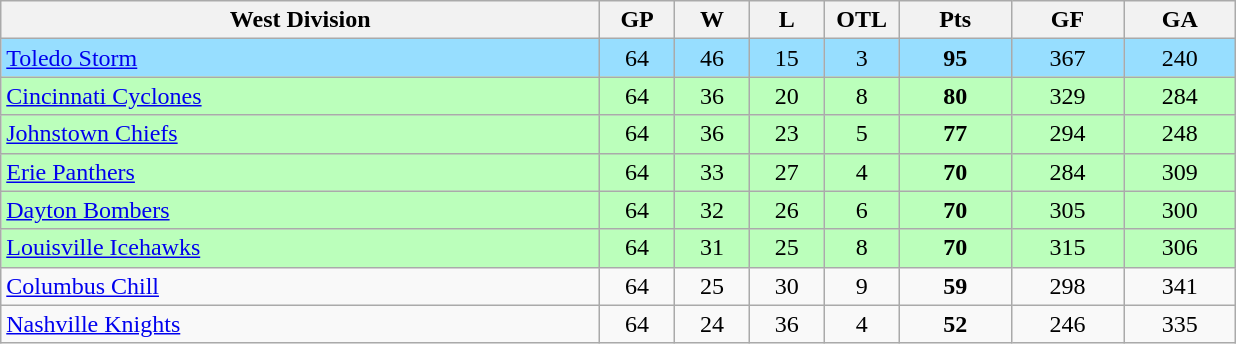<table class="wikitable" style="text-align:center">
<tr>
<th bgcolor="#DDDDFF" width="40%">West Division</th>
<th bgcolor="#DDDDFF" width="5%">GP</th>
<th bgcolor="#DDDDFF" width="5%">W</th>
<th bgcolor="#DDDDFF" width="5%">L</th>
<th bgcolor="#DDDDFF" width="5%">OTL</th>
<th bgcolor="#DDDDFF" width="7.5%">Pts</th>
<th bgcolor="#DDDDFF" width="7.5%">GF</th>
<th bgcolor="#DDDDFF" width="7.5%">GA</th>
</tr>
<tr bgcolor="#97DEFF">
<td align=left><a href='#'>Toledo Storm</a></td>
<td>64</td>
<td>46</td>
<td>15</td>
<td>3</td>
<td><strong>95</strong></td>
<td>367</td>
<td>240</td>
</tr>
<tr bgcolor="#bbffbb">
<td align=left><a href='#'>Cincinnati Cyclones</a></td>
<td>64</td>
<td>36</td>
<td>20</td>
<td>8</td>
<td><strong>80</strong></td>
<td>329</td>
<td>284</td>
</tr>
<tr bgcolor="#bbffbb">
<td align=left><a href='#'>Johnstown Chiefs</a></td>
<td>64</td>
<td>36</td>
<td>23</td>
<td>5</td>
<td><strong>77</strong></td>
<td>294</td>
<td>248</td>
</tr>
<tr bgcolor="#bbffbb">
<td align=left><a href='#'>Erie Panthers</a></td>
<td>64</td>
<td>33</td>
<td>27</td>
<td>4</td>
<td><strong>70</strong></td>
<td>284</td>
<td>309</td>
</tr>
<tr bgcolor="#bbffbb">
<td align=left><a href='#'>Dayton Bombers</a></td>
<td>64</td>
<td>32</td>
<td>26</td>
<td>6</td>
<td><strong>70</strong></td>
<td>305</td>
<td>300</td>
</tr>
<tr bgcolor="#bbffbb">
<td align=left><a href='#'>Louisville Icehawks</a></td>
<td>64</td>
<td>31</td>
<td>25</td>
<td>8</td>
<td><strong>70</strong></td>
<td>315</td>
<td>306</td>
</tr>
<tr>
<td align=left><a href='#'>Columbus Chill</a></td>
<td>64</td>
<td>25</td>
<td>30</td>
<td>9</td>
<td><strong>59</strong></td>
<td>298</td>
<td>341</td>
</tr>
<tr>
<td align=left><a href='#'>Nashville Knights</a></td>
<td>64</td>
<td>24</td>
<td>36</td>
<td>4</td>
<td><strong>52</strong></td>
<td>246</td>
<td>335</td>
</tr>
</table>
